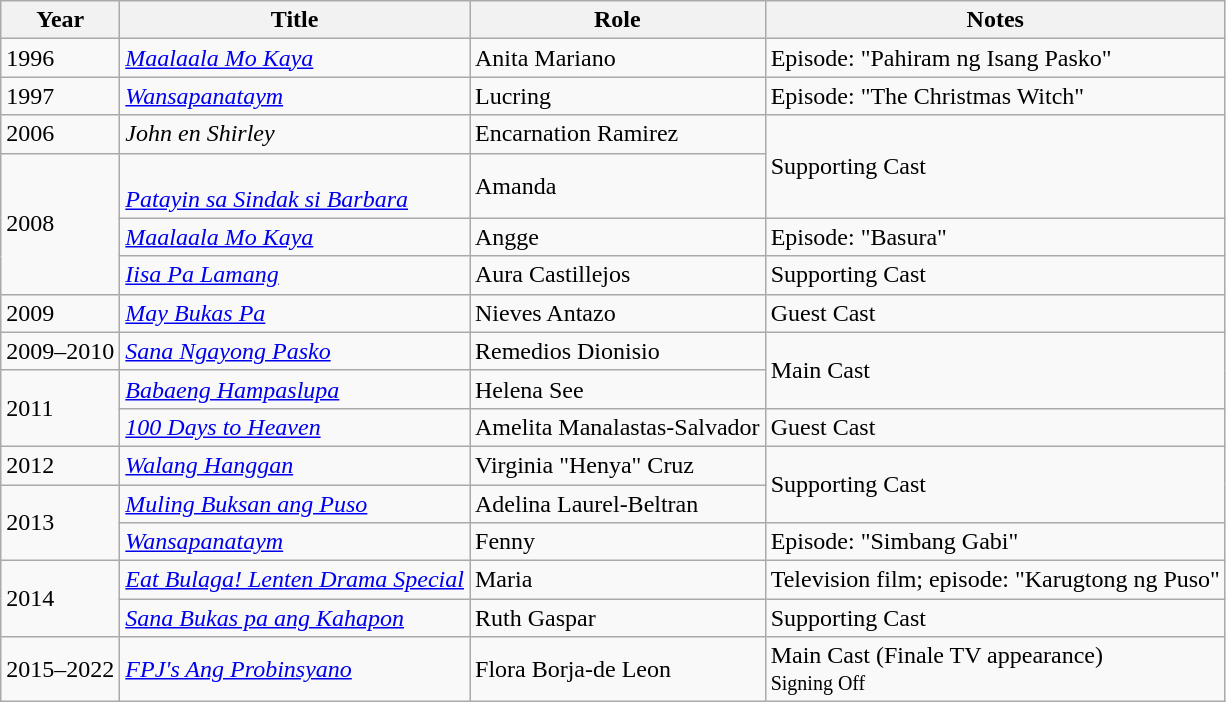<table class="wikitable">
<tr>
<th>Year</th>
<th>Title</th>
<th>Role</th>
<th>Notes</th>
</tr>
<tr>
<td>1996</td>
<td><em><a href='#'>Maalaala Mo Kaya</a></em></td>
<td>Anita Mariano</td>
<td>Episode: "Pahiram ng Isang Pasko"</td>
</tr>
<tr>
<td>1997</td>
<td><em><a href='#'>Wansapanataym</a></em></td>
<td>Lucring</td>
<td>Episode: "The Christmas Witch"</td>
</tr>
<tr>
<td>2006</td>
<td><em>John en Shirley</em></td>
<td>Encarnation Ramirez</td>
<td rowspan=2>Supporting Cast</td>
</tr>
<tr>
<td rowspan=3>2008</td>
<td><em><br><a href='#'>Patayin sa Sindak si Barbara</a></em></td>
<td>Amanda</td>
</tr>
<tr>
<td><em><a href='#'>Maalaala Mo Kaya</a></em></td>
<td>Angge</td>
<td>Episode: "Basura"</td>
</tr>
<tr>
<td><em><a href='#'>Iisa Pa Lamang</a></em></td>
<td>Aura Castillejos</td>
<td>Supporting Cast</td>
</tr>
<tr>
<td>2009</td>
<td><em><a href='#'>May Bukas Pa</a></em></td>
<td>Nieves Antazo</td>
<td>Guest Cast</td>
</tr>
<tr>
<td>2009–2010</td>
<td><em><a href='#'>Sana Ngayong Pasko</a></em></td>
<td>Remedios Dionisio</td>
<td rowspan="2">Main Cast</td>
</tr>
<tr>
<td rowspan=2>2011</td>
<td><em><a href='#'>Babaeng Hampaslupa</a></em></td>
<td>Helena See</td>
</tr>
<tr>
<td><em><a href='#'>100 Days to Heaven</a></em></td>
<td>Amelita Manalastas-Salvador</td>
<td>Guest Cast</td>
</tr>
<tr>
<td>2012</td>
<td><em><a href='#'>Walang Hanggan</a></em></td>
<td>Virginia "Henya" Cruz</td>
<td Rowspan="2">Supporting Cast</td>
</tr>
<tr>
<td rowspan=2>2013</td>
<td><em><a href='#'>Muling Buksan ang Puso</a></em></td>
<td>Adelina Laurel-Beltran</td>
</tr>
<tr>
<td><em><a href='#'>Wansapanataym</a></em></td>
<td>Fenny</td>
<td>Episode: "Simbang Gabi"</td>
</tr>
<tr>
<td rowspan=2>2014</td>
<td><em><a href='#'>Eat Bulaga! Lenten Drama Special</a></em></td>
<td>Maria</td>
<td>Television film; episode: "Karugtong ng Puso"</td>
</tr>
<tr>
<td><em><a href='#'>Sana Bukas pa ang Kahapon</a></em></td>
<td>Ruth Gaspar</td>
<td>Supporting Cast</td>
</tr>
<tr>
<td>2015–2022</td>
<td><em><a href='#'>FPJ's Ang Probinsyano</a></em></td>
<td>Flora Borja-de Leon</td>
<td>Main Cast (Finale TV appearance) <br> <small> Signing Off </small></td>
</tr>
</table>
